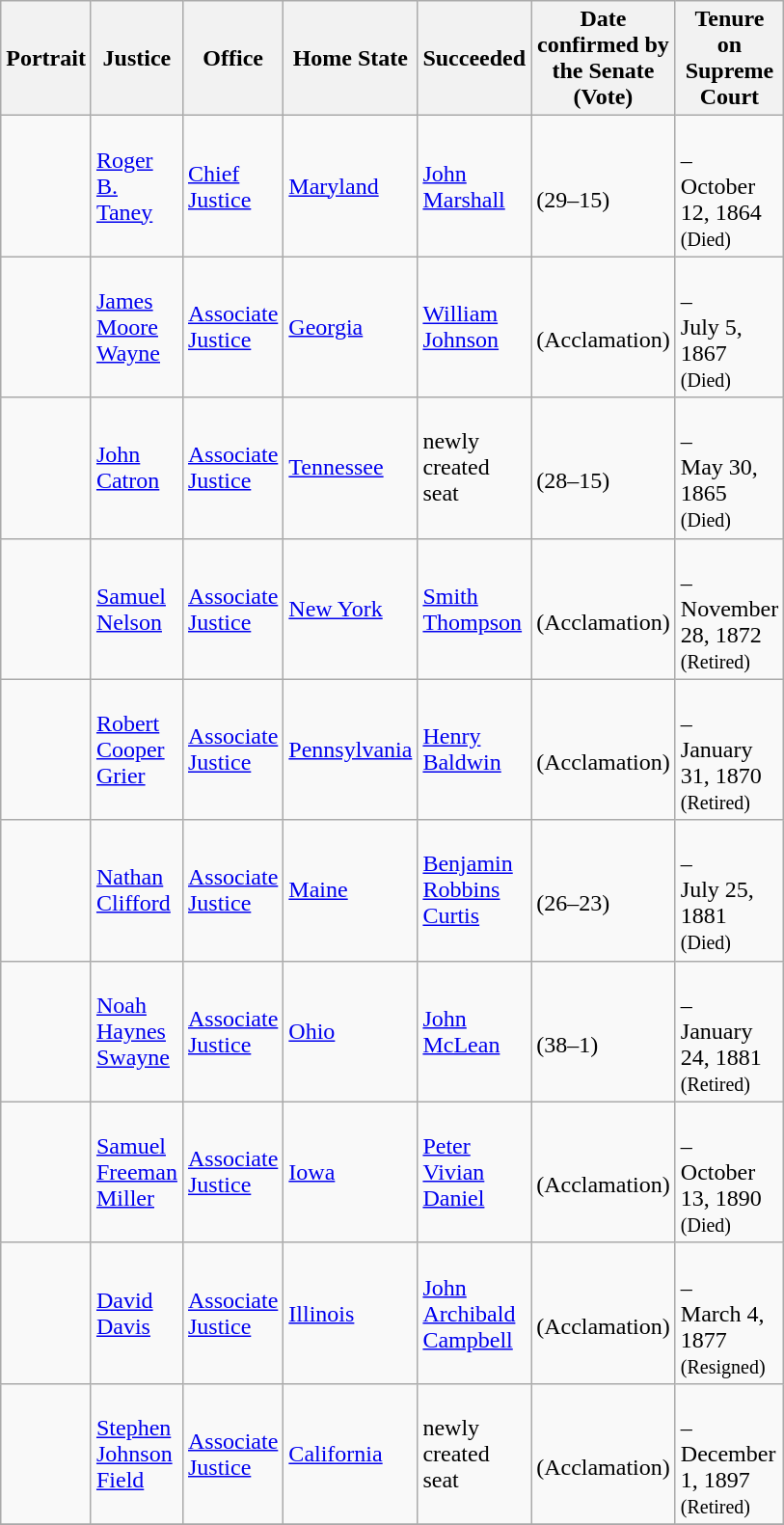<table class="wikitable sortable">
<tr>
<th scope="col" style="width: 10px;">Portrait</th>
<th scope="col" style="width: 10px;">Justice</th>
<th scope="col" style="width: 10px;">Office</th>
<th scope="col" style="width: 10px;">Home State</th>
<th scope="col" style="width: 10px;">Succeeded</th>
<th scope="col" style="width: 10px;">Date confirmed by the Senate<br>(Vote)</th>
<th scope="col" style="width: 10px;">Tenure on Supreme Court</th>
</tr>
<tr>
<td></td>
<td><a href='#'>Roger B. Taney</a></td>
<td><a href='#'>Chief Justice</a></td>
<td><a href='#'>Maryland</a></td>
<td><a href='#'>John Marshall</a></td>
<td><br>(29–15)</td>
<td><br>–<br>October 12, 1864<br><small>(Died)</small></td>
</tr>
<tr>
<td></td>
<td><a href='#'>James Moore Wayne</a></td>
<td><a href='#'>Associate Justice</a></td>
<td><a href='#'>Georgia</a></td>
<td><a href='#'>William Johnson</a></td>
<td><br>(Acclamation)</td>
<td><br>–<br>July 5, 1867<br><small>(Died)</small></td>
</tr>
<tr>
<td></td>
<td><a href='#'>John Catron</a></td>
<td><a href='#'>Associate Justice</a></td>
<td><a href='#'>Tennessee</a></td>
<td>newly created seat</td>
<td><br>(28–15)</td>
<td><br>–<br>May 30, 1865<br><small>(Died)</small></td>
</tr>
<tr>
<td></td>
<td><a href='#'>Samuel Nelson</a></td>
<td><a href='#'>Associate Justice</a></td>
<td><a href='#'>New York</a></td>
<td><a href='#'>Smith Thompson</a></td>
<td><br>(Acclamation)</td>
<td><br>–<br>November 28, 1872<br><small>(Retired)</small></td>
</tr>
<tr>
<td></td>
<td><a href='#'>Robert Cooper Grier</a></td>
<td><a href='#'>Associate Justice</a></td>
<td><a href='#'>Pennsylvania</a></td>
<td><a href='#'>Henry Baldwin</a></td>
<td><br>(Acclamation)</td>
<td><br>–<br>January 31, 1870<br><small>(Retired)</small></td>
</tr>
<tr>
<td></td>
<td><a href='#'>Nathan Clifford</a></td>
<td><a href='#'>Associate Justice</a></td>
<td><a href='#'>Maine</a></td>
<td><a href='#'>Benjamin Robbins Curtis</a></td>
<td><br>(26–23)</td>
<td><br>–<br>July 25, 1881<br><small>(Died)</small></td>
</tr>
<tr>
<td></td>
<td><a href='#'>Noah Haynes Swayne</a></td>
<td><a href='#'>Associate Justice</a></td>
<td><a href='#'>Ohio</a></td>
<td><a href='#'>John McLean</a></td>
<td><br>(38–1)</td>
<td><br>–<br>January 24, 1881<br><small>(Retired)</small></td>
</tr>
<tr>
<td></td>
<td><a href='#'>Samuel Freeman Miller</a></td>
<td><a href='#'>Associate Justice</a></td>
<td><a href='#'>Iowa</a></td>
<td><a href='#'>Peter Vivian Daniel</a></td>
<td><br>(Acclamation)</td>
<td><br>–<br>October 13, 1890<br><small>(Died)</small></td>
</tr>
<tr>
<td></td>
<td><a href='#'>David Davis</a></td>
<td><a href='#'>Associate Justice</a></td>
<td><a href='#'>Illinois</a></td>
<td><a href='#'>John Archibald Campbell</a></td>
<td><br>(Acclamation)</td>
<td><br>–<br>March 4, 1877<br><small>(Resigned)</small></td>
</tr>
<tr>
<td></td>
<td><a href='#'>Stephen Johnson Field</a></td>
<td><a href='#'>Associate Justice</a></td>
<td><a href='#'>California</a></td>
<td>newly created seat</td>
<td><br>(Acclamation)</td>
<td><br>–<br>December 1, 1897<br><small>(Retired)</small></td>
</tr>
<tr>
</tr>
</table>
